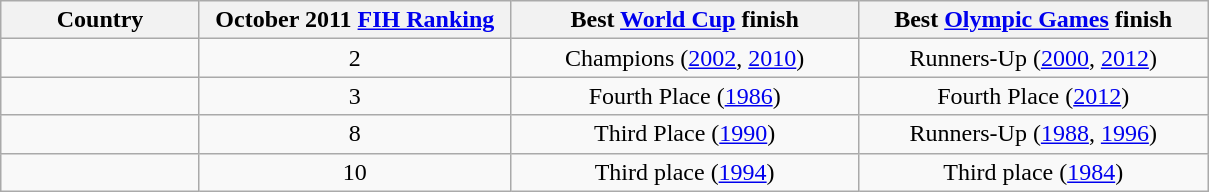<table class="wikitable">
<tr>
<th style="width:125px;">Country</th>
<th style="width:200px;">October 2011 <a href='#'>FIH Ranking</a></th>
<th style="width:225px;">Best <a href='#'>World Cup</a> finish</th>
<th style="width:225px;">Best <a href='#'>Olympic Games</a> finish</th>
</tr>
<tr style="text-align:center;">
<td style="text-align:left;"></td>
<td>2</td>
<td>Champions (<a href='#'>2002</a>, <a href='#'>2010</a>)</td>
<td>Runners-Up (<a href='#'>2000</a>, <a href='#'>2012</a>)</td>
</tr>
<tr style="text-align:center;">
<td style="text-align:left;"></td>
<td>3</td>
<td>Fourth Place (<a href='#'>1986</a>)</td>
<td>Fourth Place (<a href='#'>2012</a>)</td>
</tr>
<tr style="text-align:center;">
<td style="text-align:left;"></td>
<td>8</td>
<td>Third Place (<a href='#'>1990</a>)</td>
<td>Runners-Up (<a href='#'>1988</a>, <a href='#'>1996</a>)</td>
</tr>
<tr style="text-align:center;">
<td style="text-align:left;"></td>
<td>10</td>
<td>Third place (<a href='#'>1994</a>)</td>
<td>Third place (<a href='#'>1984</a>)</td>
</tr>
</table>
